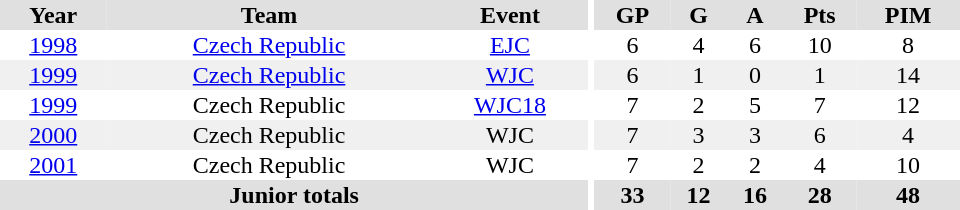<table border="0" cellpadding="1" cellspacing="0" ID="Table3" style="text-align:center; width:40em">
<tr bgcolor="#e0e0e0">
<th>Year</th>
<th>Team</th>
<th>Event</th>
<th rowspan="102" bgcolor="#ffffff"></th>
<th>GP</th>
<th>G</th>
<th>A</th>
<th>Pts</th>
<th>PIM</th>
</tr>
<tr>
<td><a href='#'>1998</a></td>
<td><a href='#'>Czech Republic</a></td>
<td><a href='#'>EJC</a></td>
<td>6</td>
<td>4</td>
<td>6</td>
<td>10</td>
<td>8</td>
</tr>
<tr bgcolor="#f0f0f0">
<td><a href='#'>1999</a></td>
<td><a href='#'>Czech Republic</a></td>
<td><a href='#'>WJC</a></td>
<td>6</td>
<td>1</td>
<td>0</td>
<td>1</td>
<td>14</td>
</tr>
<tr>
<td><a href='#'>1999</a></td>
<td>Czech Republic</td>
<td><a href='#'>WJC18</a></td>
<td>7</td>
<td>2</td>
<td>5</td>
<td>7</td>
<td>12</td>
</tr>
<tr bgcolor="#f0f0f0">
<td><a href='#'>2000</a></td>
<td>Czech Republic</td>
<td>WJC</td>
<td>7</td>
<td>3</td>
<td>3</td>
<td>6</td>
<td>4</td>
</tr>
<tr>
<td><a href='#'>2001</a></td>
<td>Czech Republic</td>
<td>WJC</td>
<td>7</td>
<td>2</td>
<td>2</td>
<td>4</td>
<td>10</td>
</tr>
<tr bgcolor="#e0e0e0">
<th colspan="3">Junior totals</th>
<th>33</th>
<th>12</th>
<th>16</th>
<th>28</th>
<th>48</th>
</tr>
</table>
